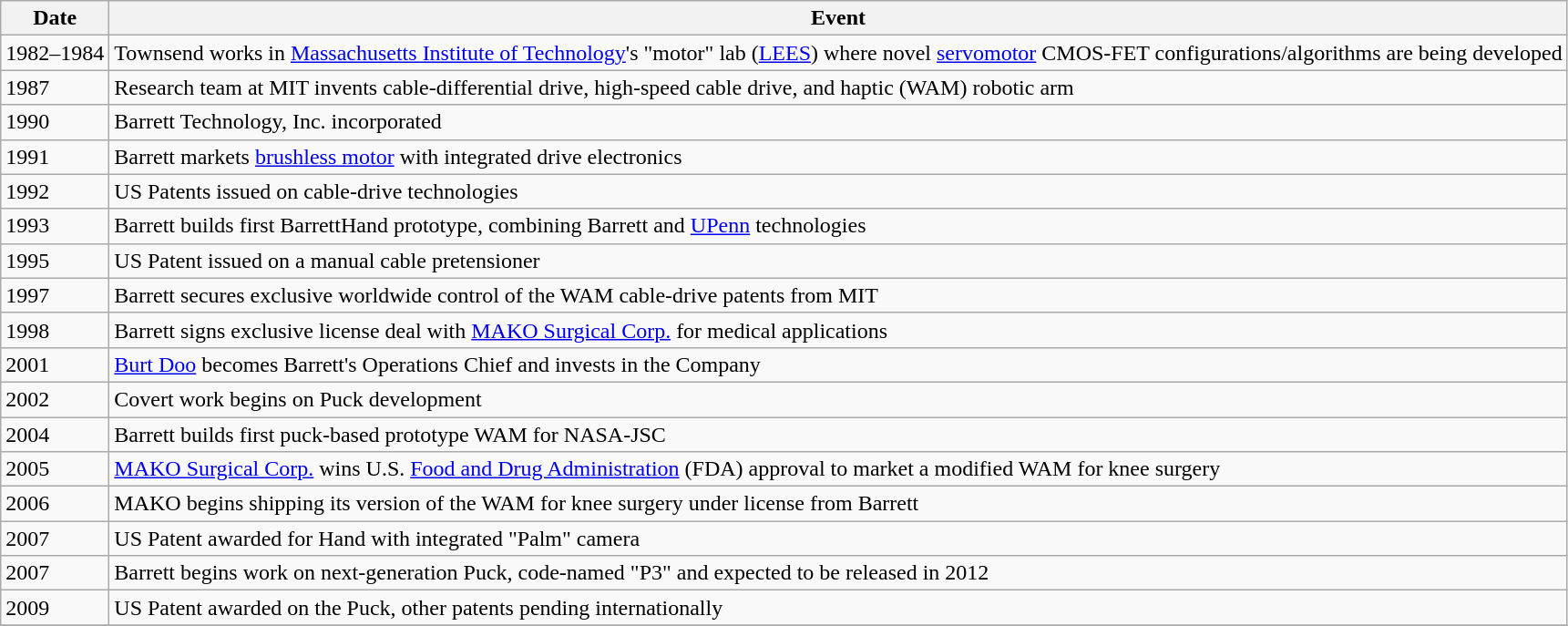<table class="wikitable">
<tr>
<th>Date</th>
<th>Event</th>
</tr>
<tr>
<td>1982–1984</td>
<td>Townsend works in <a href='#'>Massachusetts Institute of Technology</a>'s "motor" lab (<a href='#'>LEES</a>) where novel <a href='#'>servomotor</a> CMOS-FET configurations/algorithms are being developed</td>
</tr>
<tr>
<td>1987</td>
<td>Research team at MIT invents cable-differential drive, high-speed cable drive, and haptic (WAM) robotic arm</td>
</tr>
<tr>
<td>1990</td>
<td>Barrett Technology, Inc. incorporated</td>
</tr>
<tr>
<td>1991</td>
<td>Barrett markets <a href='#'>brushless motor</a> with integrated drive electronics</td>
</tr>
<tr>
<td>1992</td>
<td>US Patents issued on cable-drive technologies</td>
</tr>
<tr>
<td>1993</td>
<td>Barrett builds first BarrettHand prototype, combining Barrett and <a href='#'>UPenn</a> technologies</td>
</tr>
<tr>
<td>1995</td>
<td>US Patent issued on a manual cable pretensioner</td>
</tr>
<tr>
<td>1997</td>
<td>Barrett secures exclusive worldwide control of the WAM cable-drive patents from MIT</td>
</tr>
<tr>
<td>1998</td>
<td>Barrett signs exclusive license deal with <a href='#'>MAKO Surgical Corp.</a> for medical applications</td>
</tr>
<tr>
<td>2001</td>
<td><a href='#'>Burt Doo</a> becomes Barrett's Operations Chief and invests in the Company</td>
</tr>
<tr>
<td>2002</td>
<td>Covert work begins on Puck development</td>
</tr>
<tr>
<td>2004</td>
<td>Barrett builds first puck-based prototype WAM for NASA-JSC</td>
</tr>
<tr>
<td>2005</td>
<td><a href='#'>MAKO Surgical Corp.</a> wins U.S. <a href='#'>Food and Drug Administration</a> (FDA) approval to market a modified WAM for knee surgery</td>
</tr>
<tr>
<td>2006</td>
<td>MAKO begins shipping its version of the WAM for knee surgery under license from Barrett</td>
</tr>
<tr>
<td>2007</td>
<td>US Patent awarded for Hand with integrated "Palm" camera</td>
</tr>
<tr>
<td>2007</td>
<td>Barrett begins work on next-generation Puck, code-named "P3" and expected to be released in 2012</td>
</tr>
<tr>
<td>2009</td>
<td>US Patent awarded on the Puck, other patents pending internationally</td>
</tr>
<tr>
</tr>
</table>
